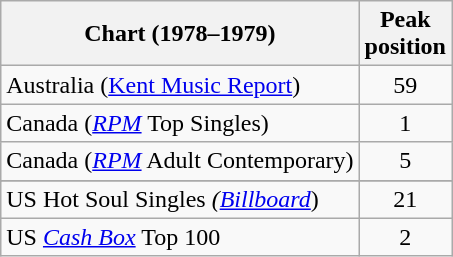<table class="wikitable sortable">
<tr>
<th align="left">Chart (1978–1979)</th>
<th align="left">Peak<br>position</th>
</tr>
<tr>
<td>Australia (<a href='#'>Kent Music Report</a>)</td>
<td style="text-align:center;">59</td>
</tr>
<tr>
<td align="left">Canada (<em><a href='#'>RPM</a></em> Top Singles)</td>
<td style="text-align:center;">1</td>
</tr>
<tr>
<td align="left">Canada (<em><a href='#'>RPM</a></em> Adult Contemporary)</td>
<td style="text-align:center;">5</td>
</tr>
<tr>
</tr>
<tr>
</tr>
<tr>
</tr>
<tr>
<td align="left">US Hot Soul Singles <em>(<a href='#'>Billboard</a></em>)</td>
<td style="text-align:center;">21</td>
</tr>
<tr>
<td align="left">US <em><a href='#'>Cash Box</a></em> Top 100</td>
<td style="text-align:center;">2</td>
</tr>
</table>
